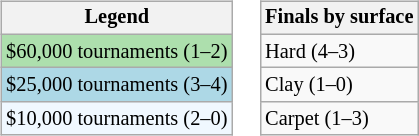<table>
<tr valign=top>
<td><br><table class=wikitable style="font-size:85%">
<tr>
<th>Legend</th>
</tr>
<tr style="background:#addfad;">
<td>$60,000 tournaments (1–2)</td>
</tr>
<tr style="background:lightblue;">
<td>$25,000 tournaments (3–4)</td>
</tr>
<tr style="background:#f0f8ff;">
<td>$10,000 tournaments (2–0)</td>
</tr>
</table>
</td>
<td><br><table class=wikitable style="font-size:85%">
<tr>
<th>Finals by surface</th>
</tr>
<tr>
<td>Hard (4–3)</td>
</tr>
<tr>
<td>Clay (1–0)</td>
</tr>
<tr>
<td>Carpet (1–3)</td>
</tr>
</table>
</td>
</tr>
</table>
